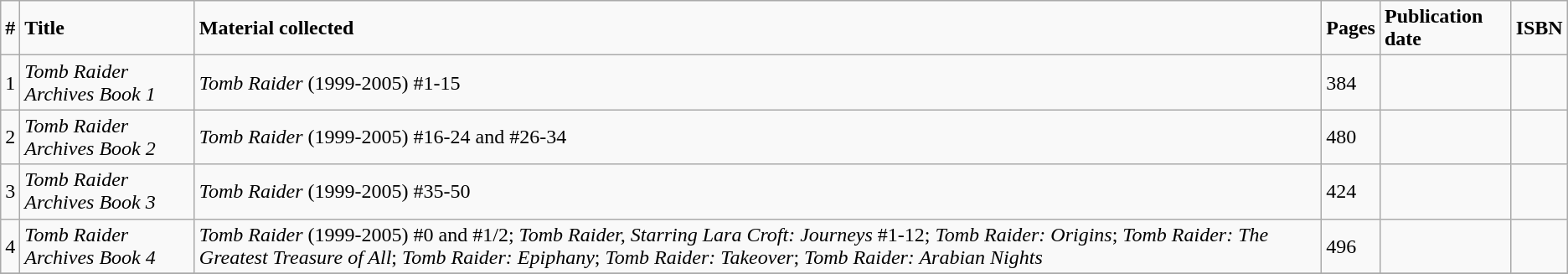<table class="wikitable">
<tr>
<td><strong>#</strong></td>
<td><strong>Title</strong></td>
<td><strong>Material collected</strong></td>
<td><strong>Pages</strong></td>
<td><strong>Publication date</strong></td>
<td><strong>ISBN</strong></td>
</tr>
<tr>
<td>1</td>
<td><em>Tomb Raider Archives Book 1</em></td>
<td><em>Tomb Raider</em> (1999-2005) #1-15</td>
<td>384</td>
<td></td>
<td></td>
</tr>
<tr>
<td>2</td>
<td><em>Tomb Raider Archives Book 2</em></td>
<td><em>Tomb Raider</em> (1999-2005) #16-24 and #26-34</td>
<td>480</td>
<td></td>
<td></td>
</tr>
<tr>
<td>3</td>
<td><em>Tomb Raider Archives Book 3</em></td>
<td><em>Tomb Raider</em> (1999-2005) #35-50</td>
<td>424</td>
<td></td>
<td></td>
</tr>
<tr>
<td>4</td>
<td><em>Tomb Raider Archives Book 4</em></td>
<td><em>Tomb Raider</em> (1999-2005) #0 and #1/2; <em>Tomb Raider, Starring Lara Croft: Journeys</em> #1-12; <em>Tomb Raider: Origins</em>; <em>Tomb Raider: The Greatest Treasure of All</em>; <em>Tomb Raider: Epiphany</em>; <em>Tomb Raider: Takeover</em>; <em>Tomb Raider: Arabian Nights</em></td>
<td>496</td>
<td></td>
<td></td>
</tr>
<tr>
</tr>
</table>
